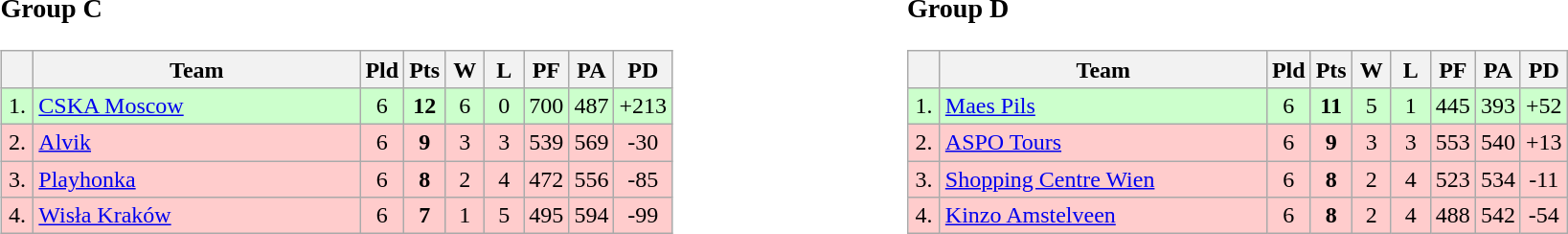<table>
<tr>
<td style="vertical-align:top; width:33%;"><br><h3>Group C</h3><table class="wikitable" style="text-align:center">
<tr>
<th width=15></th>
<th width=220>Team</th>
<th width=20>Pld</th>
<th width=20>Pts</th>
<th width=20>W</th>
<th width=20>L</th>
<th width=20>PF</th>
<th width=20>PA</th>
<th width=20>PD</th>
</tr>
<tr style="background: #ccffcc;">
<td>1.</td>
<td align=left> <a href='#'>CSKA Moscow</a></td>
<td>6</td>
<td><strong>12</strong></td>
<td>6</td>
<td>0</td>
<td>700</td>
<td>487</td>
<td>+213</td>
</tr>
<tr style="background: #ffcccc;">
<td>2.</td>
<td align=left> <a href='#'>Alvik</a></td>
<td>6</td>
<td><strong>9</strong></td>
<td>3</td>
<td>3</td>
<td>539</td>
<td>569</td>
<td>-30</td>
</tr>
<tr style="background: #ffcccc;">
<td>3.</td>
<td align=left> <a href='#'>Playhonka</a></td>
<td>6</td>
<td><strong>8</strong></td>
<td>2</td>
<td>4</td>
<td>472</td>
<td>556</td>
<td>-85</td>
</tr>
<tr style="background: #ffcccc;">
<td>4.</td>
<td align=left> <a href='#'>Wisła Kraków</a></td>
<td>6</td>
<td><strong>7</strong></td>
<td>1</td>
<td>5</td>
<td>495</td>
<td>594</td>
<td>-99</td>
</tr>
</table>
</td>
<td style="vertical-align:top; width:33%;"><br><h3>Group D</h3><table class="wikitable" style="text-align:center">
<tr>
<th width=15></th>
<th width=220>Team</th>
<th width=20>Pld</th>
<th width=20>Pts</th>
<th width=20>W</th>
<th width=20>L</th>
<th width=20>PF</th>
<th width=20>PA</th>
<th width=20>PD</th>
</tr>
<tr style="background: #ccffcc;">
<td>1.</td>
<td align=left> <a href='#'>Maes Pils</a></td>
<td>6</td>
<td><strong>11</strong></td>
<td>5</td>
<td>1</td>
<td>445</td>
<td>393</td>
<td>+52</td>
</tr>
<tr style="background: #ffcccc;">
<td>2.</td>
<td align=left> <a href='#'>ASPO Tours</a></td>
<td>6</td>
<td><strong>9</strong></td>
<td>3</td>
<td>3</td>
<td>553</td>
<td>540</td>
<td>+13</td>
</tr>
<tr style="background: #ffcccc;">
<td>3.</td>
<td align=left> <a href='#'>Shopping Centre Wien</a></td>
<td>6</td>
<td><strong>8</strong></td>
<td>2</td>
<td>4</td>
<td>523</td>
<td>534</td>
<td>-11</td>
</tr>
<tr style="background: #ffcccc;">
<td>4.</td>
<td align=left> <a href='#'>Kinzo Amstelveen</a></td>
<td>6</td>
<td><strong>8</strong></td>
<td>2</td>
<td>4</td>
<td>488</td>
<td>542</td>
<td>-54</td>
</tr>
</table>
</td>
</tr>
</table>
